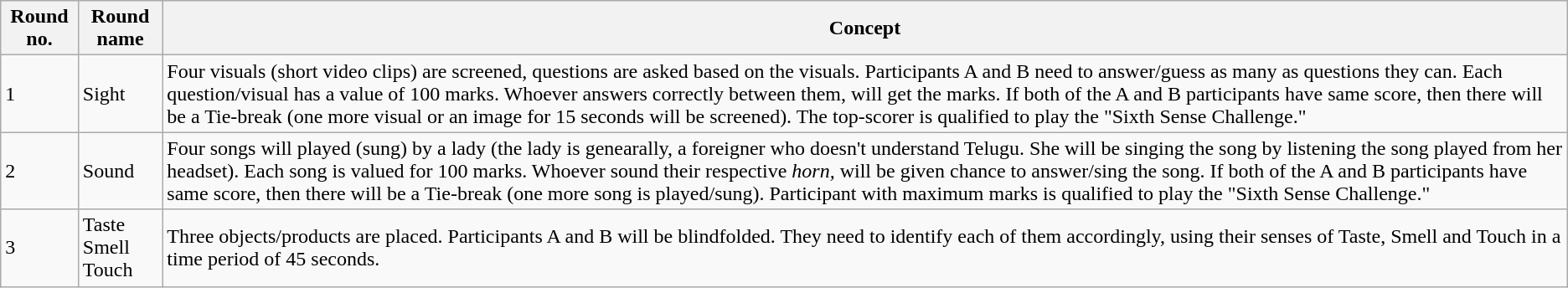<table class="wikitable">
<tr>
<th>Round no.</th>
<th>Round name</th>
<th>Concept</th>
</tr>
<tr>
<td>1</td>
<td>Sight</td>
<td>Four visuals (short video clips) are screened, questions are asked based on the visuals. Participants A and B need to answer/guess as many as questions they can. Each question/visual has a value of 100 marks. Whoever answers correctly between them, will get the marks.    If both of the A and B participants have same score, then there will be a Tie-break (one more visual or an image for 15 seconds will be screened). The top-scorer is qualified to play the "Sixth Sense Challenge."</td>
</tr>
<tr>
<td>2</td>
<td>Sound</td>
<td>Four songs will played (sung) by a lady (the lady is genearally, a foreigner who doesn't understand Telugu. She will be singing the song by listening the song played from her headset). Each song is valued for 100 marks. Whoever sound their respective <em>horn,</em> will be given chance to answer/sing the song. If both of the A and B participants have same score, then there will be a Tie-break (one more song is played/sung). Participant with maximum marks is qualified to play the "Sixth Sense Challenge."</td>
</tr>
<tr>
<td>3</td>
<td>Taste<br>Smell<br>Touch</td>
<td>Three objects/products are placed. Participants A and B will be blindfolded. They need to identify each of them accordingly, using their senses of Taste, Smell and Touch in a time period of 45 seconds.</td>
</tr>
</table>
